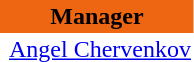<table class="toccolours" border="0" cellpadding="2" cellspacing="0" align="left" style="margin:0.5em;">
<tr>
<th colspan="2" align="center" bgcolor="#ee6611"><span>Manager</span></th>
</tr>
<tr>
<td></td>
<td> <a href='#'>Angel Chervenkov</a></td>
</tr>
</table>
